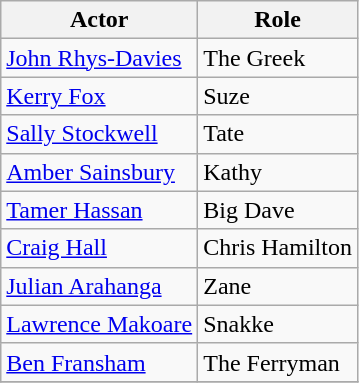<table class="wikitable">
<tr>
<th>Actor</th>
<th>Role</th>
</tr>
<tr>
<td><a href='#'>John Rhys-Davies</a></td>
<td>The Greek</td>
</tr>
<tr>
<td><a href='#'>Kerry Fox</a></td>
<td>Suze</td>
</tr>
<tr>
<td><a href='#'>Sally Stockwell</a></td>
<td>Tate</td>
</tr>
<tr>
<td><a href='#'>Amber Sainsbury</a></td>
<td>Kathy</td>
</tr>
<tr>
<td><a href='#'>Tamer Hassan</a></td>
<td>Big Dave</td>
</tr>
<tr>
<td><a href='#'>Craig Hall</a></td>
<td>Chris Hamilton</td>
</tr>
<tr>
<td><a href='#'>Julian Arahanga</a></td>
<td>Zane</td>
</tr>
<tr>
<td><a href='#'>Lawrence Makoare</a></td>
<td>Snakke</td>
</tr>
<tr>
<td><a href='#'>Ben Fransham</a></td>
<td>The Ferryman</td>
</tr>
<tr>
</tr>
</table>
